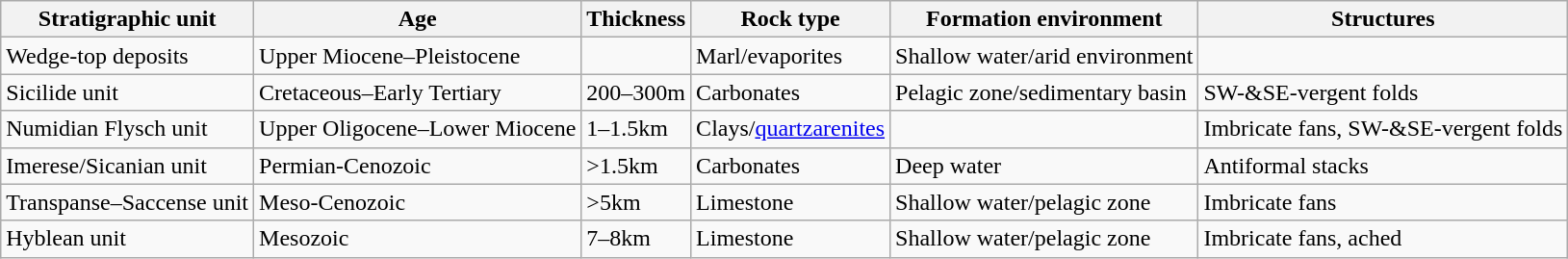<table class="wikitable">
<tr>
<th>Stratigraphic unit</th>
<th>Age</th>
<th>Thickness</th>
<th>Rock type</th>
<th>Formation environment</th>
<th>Structures</th>
</tr>
<tr>
<td>Wedge-top deposits</td>
<td>Upper Miocene–Pleistocene</td>
<td></td>
<td>Marl/evaporites</td>
<td>Shallow water/arid environment</td>
<td></td>
</tr>
<tr>
<td>Sicilide unit</td>
<td>Cretaceous–Early Tertiary</td>
<td>200–300m</td>
<td>Carbonates</td>
<td>Pelagic zone/sedimentary basin</td>
<td>SW-&SE-vergent folds</td>
</tr>
<tr>
<td>Numidian Flysch unit</td>
<td>Upper Oligocene–Lower Miocene</td>
<td>1–1.5km</td>
<td>Clays/<a href='#'>quartzarenites</a></td>
<td></td>
<td>Imbricate fans, SW-&SE-vergent folds</td>
</tr>
<tr>
<td>Imerese/Sicanian unit</td>
<td>Permian-Cenozoic</td>
<td>>1.5km</td>
<td>Carbonates</td>
<td>Deep water</td>
<td>Antiformal stacks</td>
</tr>
<tr>
<td>Transpanse–Saccense unit</td>
<td>Meso-Cenozoic</td>
<td>>5km</td>
<td>Limestone</td>
<td>Shallow water/pelagic zone</td>
<td>Imbricate fans</td>
</tr>
<tr>
<td>Hyblean unit</td>
<td>Mesozoic</td>
<td>7–8km</td>
<td>Limestone</td>
<td>Shallow water/pelagic zone</td>
<td>Imbricate fans, ached</td>
</tr>
</table>
